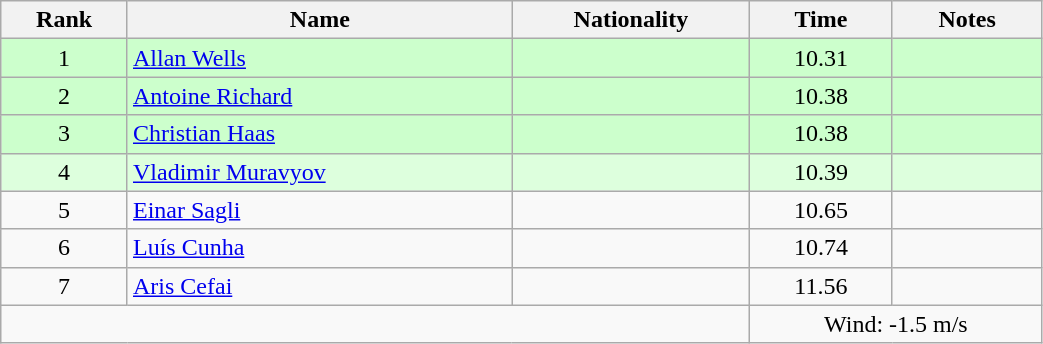<table class="wikitable sortable" style="text-align:center;width: 55%">
<tr>
<th>Rank</th>
<th>Name</th>
<th>Nationality</th>
<th>Time</th>
<th>Notes</th>
</tr>
<tr bgcolor=ccffcc>
<td>1</td>
<td align=left><a href='#'>Allan Wells</a></td>
<td align=left></td>
<td>10.31</td>
<td></td>
</tr>
<tr bgcolor=ccffcc>
<td>2</td>
<td align=left><a href='#'>Antoine Richard</a></td>
<td align=left></td>
<td>10.38</td>
<td></td>
</tr>
<tr bgcolor=ccffcc>
<td>3</td>
<td align=left><a href='#'>Christian Haas</a></td>
<td align=left></td>
<td>10.38</td>
<td></td>
</tr>
<tr bgcolor=ddffdd>
<td>4</td>
<td align=left><a href='#'>Vladimir Muravyov</a></td>
<td align=left></td>
<td>10.39</td>
<td></td>
</tr>
<tr>
<td>5</td>
<td align=left><a href='#'>Einar Sagli</a></td>
<td align=left></td>
<td>10.65</td>
<td></td>
</tr>
<tr>
<td>6</td>
<td align=left><a href='#'>Luís Cunha</a></td>
<td align=left></td>
<td>10.74</td>
<td></td>
</tr>
<tr>
<td>7</td>
<td align=left><a href='#'>Aris Cefai</a></td>
<td align=left></td>
<td>11.56</td>
<td></td>
</tr>
<tr>
<td colspan="3"></td>
<td colspan="2">Wind: -1.5 m/s</td>
</tr>
</table>
